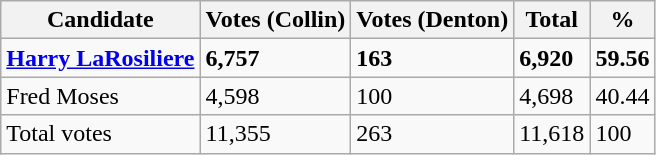<table class="wikitable">
<tr>
<th>Candidate</th>
<th>Votes (Collin)</th>
<th>Votes (Denton)</th>
<th>Total</th>
<th>%</th>
</tr>
<tr>
<td><strong><a href='#'>Harry LaRosiliere</a></strong></td>
<td><strong>6,757</strong></td>
<td><strong>163</strong></td>
<td><strong>6,920</strong></td>
<td><strong>59.56</strong></td>
</tr>
<tr>
<td>Fred Moses</td>
<td>4,598</td>
<td>100</td>
<td>4,698</td>
<td>40.44</td>
</tr>
<tr>
<td>Total votes</td>
<td>11,355</td>
<td>263</td>
<td>11,618</td>
<td>100</td>
</tr>
</table>
